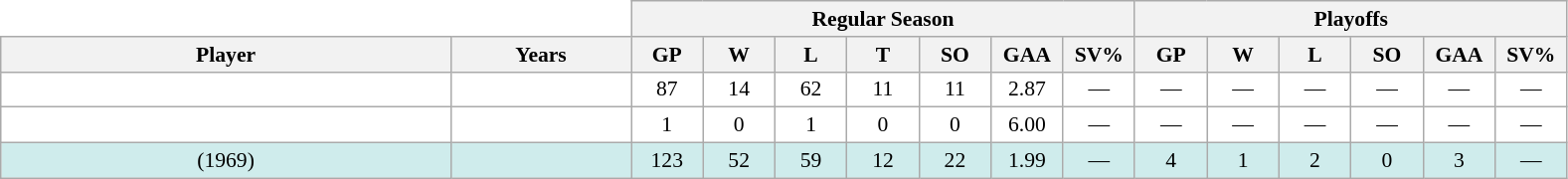<table class="wikitable sortable" style="text-align:center; border:0; background:white; width:73em; font-size:90%;">
<tr>
<th colspan=2 style="border:0; background:white;"></th>
<th colspan=7>Regular Season</th>
<th colspan=6>Playoffs</th>
</tr>
<tr>
<th style="width:25%;">Player</th>
<th style="width:10%;">Years</th>
<th data-sort-type="number" style="width:4%;">GP</th>
<th data-sort-type="number" style="width:4%;">W</th>
<th data-sort-type="number" style="width:4%;">L</th>
<th data-sort-type="number" style="width:4%;">T</th>
<th data-sort-type="number" style="width:4%;">SO</th>
<th data-sort-type="number" style="width:4%;">GAA</th>
<th data-sort-type="number" style="width:4%;">SV%</th>
<th data-sort-type="number" style="width:4%;">GP</th>
<th data-sort-type="number" style="width:4%;">W</th>
<th data-sort-type="number" style="width:4%;">L</th>
<th data-sort-type="number" style="width:4%;">SO</th>
<th data-sort-type="number" style="width:4%;">GAA</th>
<th data-sort-type="number" style="width:4%;">SV%</th>
</tr>
<tr>
<td></td>
<td></td>
<td>87</td>
<td>14</td>
<td>62</td>
<td>11</td>
<td>11</td>
<td>2.87</td>
<td>—</td>
<td>—</td>
<td>—</td>
<td>—</td>
<td>—</td>
<td>—</td>
<td>—</td>
</tr>
<tr>
<td></td>
<td></td>
<td>1</td>
<td>0</td>
<td>1</td>
<td>0</td>
<td>0</td>
<td>6.00</td>
<td>—</td>
<td>—</td>
<td>—</td>
<td>—</td>
<td>—</td>
<td>—</td>
<td>—</td>
</tr>
<tr style="background:#CFECEC;">
<td> (1969)</td>
<td></td>
<td>123</td>
<td>52</td>
<td>59</td>
<td>12</td>
<td>22</td>
<td>1.99</td>
<td>—</td>
<td>4</td>
<td>1</td>
<td>2</td>
<td>0</td>
<td>3</td>
<td>—</td>
</tr>
</table>
